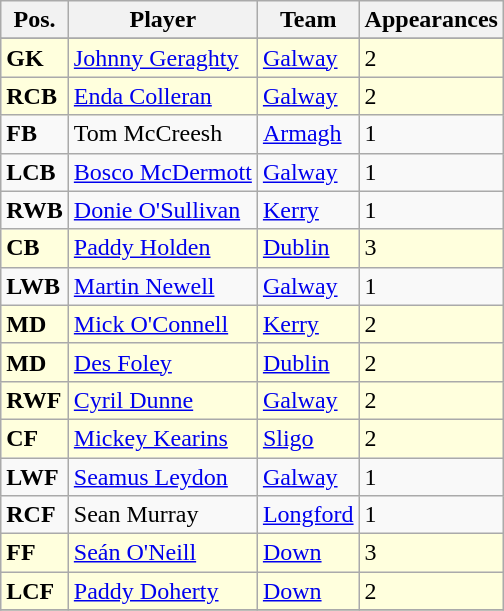<table class="wikitable">
<tr>
<th>Pos.</th>
<th>Player</th>
<th>Team</th>
<th>Appearances</th>
</tr>
<tr>
</tr>
<tr bgcolor=#FFFFDD>
<td><strong>GK</strong></td>
<td> <a href='#'>Johnny Geraghty</a></td>
<td><a href='#'>Galway</a></td>
<td>2</td>
</tr>
<tr bgcolor=#FFFFDD>
<td><strong>RCB</strong></td>
<td> <a href='#'>Enda Colleran</a></td>
<td><a href='#'>Galway</a></td>
<td>2</td>
</tr>
<tr>
<td><strong>FB</strong></td>
<td> Tom McCreesh</td>
<td><a href='#'>Armagh</a></td>
<td>1</td>
</tr>
<tr>
<td><strong>LCB</strong></td>
<td> <a href='#'>Bosco McDermott</a></td>
<td><a href='#'>Galway</a></td>
<td>1</td>
</tr>
<tr>
<td><strong>RWB</strong></td>
<td> <a href='#'>Donie O'Sullivan</a></td>
<td><a href='#'>Kerry</a></td>
<td>1</td>
</tr>
<tr bgcolor=#FFFFDD>
<td><strong>CB</strong></td>
<td> <a href='#'>Paddy Holden</a></td>
<td><a href='#'>Dublin</a></td>
<td>3</td>
</tr>
<tr>
<td><strong>LWB</strong></td>
<td> <a href='#'>Martin Newell</a></td>
<td><a href='#'>Galway</a></td>
<td>1</td>
</tr>
<tr bgcolor=#FFFFDD>
<td><strong>MD</strong></td>
<td> <a href='#'>Mick O'Connell</a></td>
<td><a href='#'>Kerry</a></td>
<td>2</td>
</tr>
<tr bgcolor=#FFFFDD>
<td><strong>MD</strong></td>
<td> <a href='#'>Des Foley</a></td>
<td><a href='#'>Dublin</a></td>
<td>2</td>
</tr>
<tr bgcolor=#FFFFDD>
<td><strong>RWF</strong></td>
<td> <a href='#'>Cyril Dunne</a></td>
<td><a href='#'>Galway</a></td>
<td>2</td>
</tr>
<tr bgcolor=#FFFFDD>
<td><strong>CF</strong></td>
<td> <a href='#'>Mickey Kearins</a></td>
<td><a href='#'>Sligo</a></td>
<td>2</td>
</tr>
<tr>
<td><strong>LWF</strong></td>
<td> <a href='#'>Seamus Leydon</a></td>
<td><a href='#'>Galway</a></td>
<td>1</td>
</tr>
<tr>
<td><strong>RCF</strong></td>
<td> Sean Murray</td>
<td><a href='#'>Longford</a></td>
<td>1</td>
</tr>
<tr bgcolor=#FFFFDD>
<td><strong>FF</strong></td>
<td> <a href='#'>Seán O'Neill</a></td>
<td><a href='#'>Down</a></td>
<td>3</td>
</tr>
<tr bgcolor=#FFFFDD>
<td><strong>LCF</strong></td>
<td> <a href='#'>Paddy Doherty</a></td>
<td><a href='#'>Down</a></td>
<td>2</td>
</tr>
<tr>
</tr>
</table>
